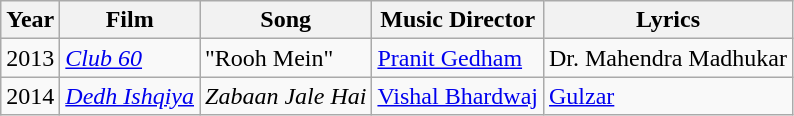<table class="wikitable sortable">
<tr>
<th>Year</th>
<th>Film</th>
<th>Song</th>
<th>Music Director</th>
<th>Lyrics</th>
</tr>
<tr>
<td>2013</td>
<td><em><a href='#'>Club 60</a></em></td>
<td>"Rooh Mein"</td>
<td><a href='#'>Pranit Gedham</a></td>
<td>Dr. Mahendra Madhukar</td>
</tr>
<tr>
<td>2014</td>
<td><em><a href='#'>Dedh Ishqiya</a></em></td>
<td><em>Zabaan Jale Hai</em></td>
<td><a href='#'>Vishal Bhardwaj</a></td>
<td><a href='#'>Gulzar</a></td>
</tr>
</table>
